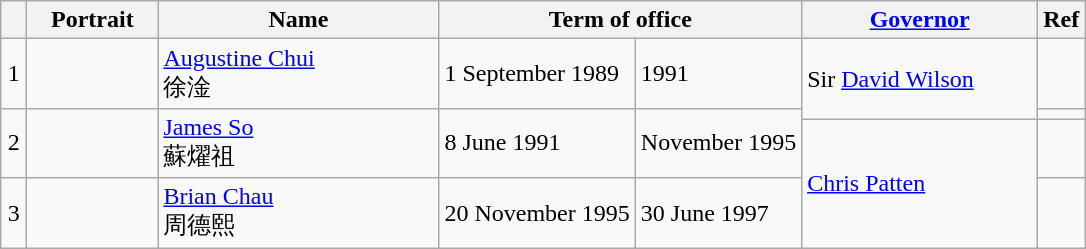<table class="wikitable"  style="text-align:left">
<tr>
<th width=10px></th>
<th width=80px>Portrait</th>
<th width=180px>Name</th>
<th width=180px colspan=2>Term of office</th>
<th width=150px><a href='#'>Governor</a></th>
<th>Ref</th>
</tr>
<tr>
<td align=center>1</td>
<td></td>
<td><a href='#'>Augustine Chui</a><br>徐淦</td>
<td>1 September 1989</td>
<td>1991</td>
<td rowspan="2">Sir <a href='#'>David Wilson</a><br></td>
<td></td>
</tr>
<tr>
<td rowspan="2" align="center">2</td>
<td rowspan="2"></td>
<td rowspan="2"><a href='#'>James So</a><br>蘇燿祖</td>
<td rowspan="2">8 June 1991</td>
<td rowspan="2">November 1995</td>
<td></td>
</tr>
<tr>
<td rowspan="2"><a href='#'>Chris Patten</a><br></td>
<td></td>
</tr>
<tr>
<td align="center">3</td>
<td></td>
<td><a href='#'>Brian Chau</a><br>周德熙</td>
<td>20 November 1995</td>
<td>30 June 1997</td>
<td></td>
</tr>
</table>
